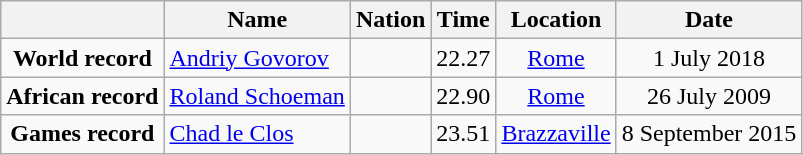<table class=wikitable style=text-align:center>
<tr>
<th></th>
<th>Name</th>
<th>Nation</th>
<th>Time</th>
<th>Location</th>
<th>Date</th>
</tr>
<tr>
<td><strong>World record</strong></td>
<td align=left><a href='#'>Andriy Govorov</a></td>
<td align=left></td>
<td align=left>22.27</td>
<td><a href='#'>Rome</a></td>
<td>1 July 2018</td>
</tr>
<tr>
<td><strong>African record</strong></td>
<td align=left><a href='#'>Roland Schoeman</a></td>
<td align=left></td>
<td align=left>22.90</td>
<td><a href='#'>Rome</a></td>
<td>26 July 2009</td>
</tr>
<tr>
<td><strong>Games record</strong></td>
<td align=left><a href='#'>Chad le Clos</a></td>
<td align=left></td>
<td align=left>23.51</td>
<td><a href='#'>Brazzaville</a></td>
<td>8 September 2015</td>
</tr>
</table>
